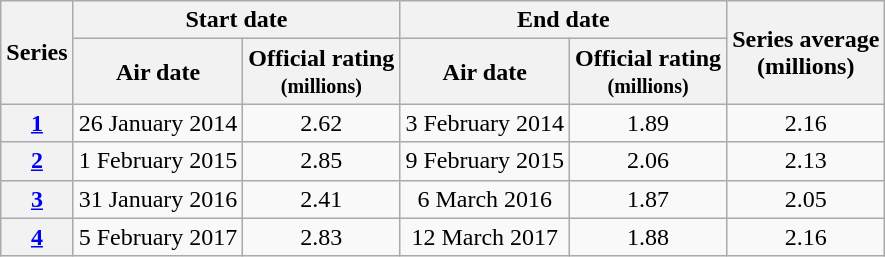<table class="wikitable plainrowheaders" style="text-align:center;">
<tr>
<th rowspan=2>Series</th>
<th colspan=2>Start date</th>
<th colspan=2>End date</th>
<th rowspan=2>Series average<br>(millions)</th>
</tr>
<tr>
<th>Air date</th>
<th>Official rating<br><small>(millions)</small></th>
<th>Air date</th>
<th>Official rating<br><small>(millions)</small></th>
</tr>
<tr>
<th><a href='#'>1</a></th>
<td>26 January 2014</td>
<td>2.62</td>
<td>3 February 2014</td>
<td>1.89</td>
<td>2.16</td>
</tr>
<tr>
<th><a href='#'>2</a></th>
<td>1 February 2015</td>
<td>2.85</td>
<td>9 February 2015</td>
<td>2.06</td>
<td>2.13</td>
</tr>
<tr>
<th><a href='#'>3</a></th>
<td>31 January 2016</td>
<td>2.41</td>
<td>6 March 2016</td>
<td>1.87</td>
<td>2.05</td>
</tr>
<tr>
<th><a href='#'>4</a></th>
<td>5 February 2017</td>
<td>2.83</td>
<td>12 March 2017</td>
<td>1.88</td>
<td>2.16</td>
</tr>
</table>
